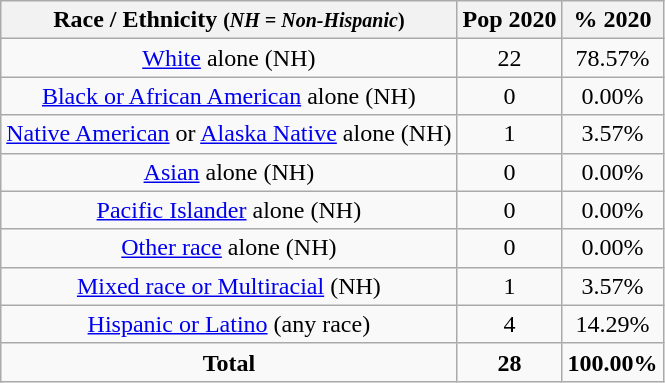<table class="wikitable" style="text-align:center;">
<tr>
<th>Race / Ethnicity <small>(<em>NH = Non-Hispanic</em>)</small></th>
<th>Pop 2020</th>
<th>% 2020</th>
</tr>
<tr>
<td><a href='#'>White</a> alone (NH)</td>
<td>22</td>
<td>78.57%</td>
</tr>
<tr>
<td><a href='#'>Black or African American</a> alone (NH)</td>
<td>0</td>
<td>0.00%</td>
</tr>
<tr>
<td><a href='#'>Native American</a> or <a href='#'>Alaska Native</a> alone (NH)</td>
<td>1</td>
<td>3.57%</td>
</tr>
<tr>
<td><a href='#'>Asian</a> alone (NH)</td>
<td>0</td>
<td>0.00%</td>
</tr>
<tr>
<td><a href='#'>Pacific Islander</a> alone (NH)</td>
<td>0</td>
<td>0.00%</td>
</tr>
<tr>
<td><a href='#'>Other race</a> alone (NH)</td>
<td>0</td>
<td>0.00%</td>
</tr>
<tr>
<td><a href='#'>Mixed race or Multiracial</a> (NH)</td>
<td>1</td>
<td>3.57%</td>
</tr>
<tr>
<td><a href='#'>Hispanic or Latino</a> (any race)</td>
<td>4</td>
<td>14.29%</td>
</tr>
<tr>
<td><strong>Total</strong></td>
<td><strong>28</strong></td>
<td><strong>100.00%</strong></td>
</tr>
</table>
